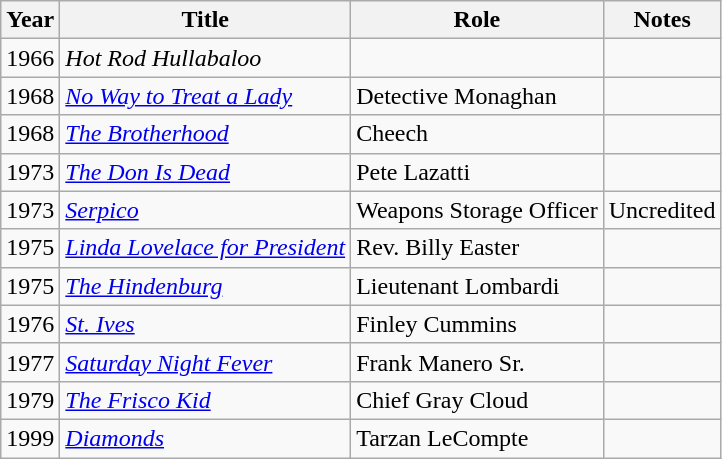<table class="wikitable">
<tr>
<th>Year</th>
<th>Title</th>
<th>Role</th>
<th>Notes</th>
</tr>
<tr>
<td>1966</td>
<td><em>Hot Rod Hullabaloo</em></td>
<td></td>
<td></td>
</tr>
<tr>
<td>1968</td>
<td><em><a href='#'>No Way to Treat a Lady</a></em></td>
<td>Detective Monaghan</td>
<td></td>
</tr>
<tr>
<td>1968</td>
<td><em><a href='#'>The Brotherhood</a></em></td>
<td>Cheech</td>
<td></td>
</tr>
<tr>
<td>1973</td>
<td><em><a href='#'>The Don Is Dead</a></em></td>
<td>Pete Lazatti</td>
<td></td>
</tr>
<tr>
<td>1973</td>
<td><em><a href='#'>Serpico</a></em></td>
<td>Weapons Storage Officer</td>
<td>Uncredited</td>
</tr>
<tr>
<td>1975</td>
<td><em><a href='#'>Linda Lovelace for President</a></em></td>
<td>Rev. Billy Easter</td>
<td></td>
</tr>
<tr>
<td>1975</td>
<td><em><a href='#'>The Hindenburg</a></em></td>
<td>Lieutenant Lombardi</td>
<td></td>
</tr>
<tr>
<td>1976</td>
<td><em><a href='#'>St. Ives</a></em></td>
<td>Finley Cummins</td>
<td></td>
</tr>
<tr>
<td>1977</td>
<td><em><a href='#'>Saturday Night Fever</a></em></td>
<td>Frank Manero Sr.</td>
<td></td>
</tr>
<tr>
<td>1979</td>
<td><em><a href='#'>The Frisco Kid</a></em></td>
<td>Chief Gray Cloud</td>
<td></td>
</tr>
<tr>
<td>1999</td>
<td><em><a href='#'>Diamonds</a></em></td>
<td>Tarzan LeCompte</td>
<td></td>
</tr>
</table>
